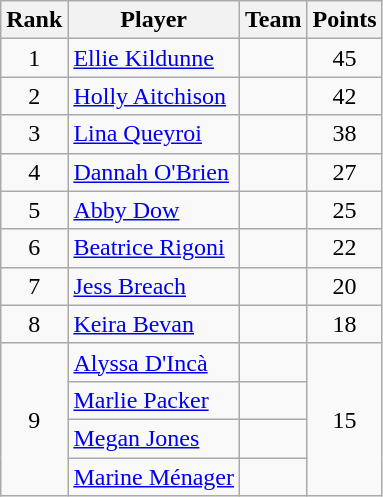<table class="wikitable" style="text-align:center">
<tr>
<th>Rank</th>
<th>Player</th>
<th>Team</th>
<th>Points</th>
</tr>
<tr>
<td>1</td>
<td align="left"><a href='#'>Ellie Kildunne</a></td>
<td align="left"></td>
<td>45</td>
</tr>
<tr>
<td>2</td>
<td align="left"><a href='#'>Holly Aitchison</a></td>
<td align="left"></td>
<td>42</td>
</tr>
<tr>
<td>3</td>
<td align="left"><a href='#'>Lina Queyroi</a></td>
<td align="left"></td>
<td>38</td>
</tr>
<tr>
<td>4</td>
<td align="left"><a href='#'>Dannah O'Brien</a></td>
<td align="left"></td>
<td>27</td>
</tr>
<tr>
<td>5</td>
<td align="left"><a href='#'>Abby Dow</a></td>
<td align="left"></td>
<td>25</td>
</tr>
<tr>
<td>6</td>
<td align="left"><a href='#'>Beatrice Rigoni</a></td>
<td align="left"></td>
<td>22</td>
</tr>
<tr>
<td>7</td>
<td align="left"><a href='#'>Jess Breach</a></td>
<td align="left"></td>
<td>20</td>
</tr>
<tr>
<td>8</td>
<td align="left"><a href='#'>Keira Bevan</a></td>
<td align="left"></td>
<td>18</td>
</tr>
<tr>
<td rowspan=4>9</td>
<td align="left"><a href='#'>Alyssa D'Incà</a></td>
<td align="left"></td>
<td rowspan=4>15</td>
</tr>
<tr>
<td align="left"><a href='#'>Marlie Packer</a></td>
<td align="left"></td>
</tr>
<tr>
<td align="left"><a href='#'>Megan Jones</a></td>
<td align="left"></td>
</tr>
<tr>
<td align="left"><a href='#'>Marine Ménager</a></td>
<td align="left"></td>
</tr>
</table>
